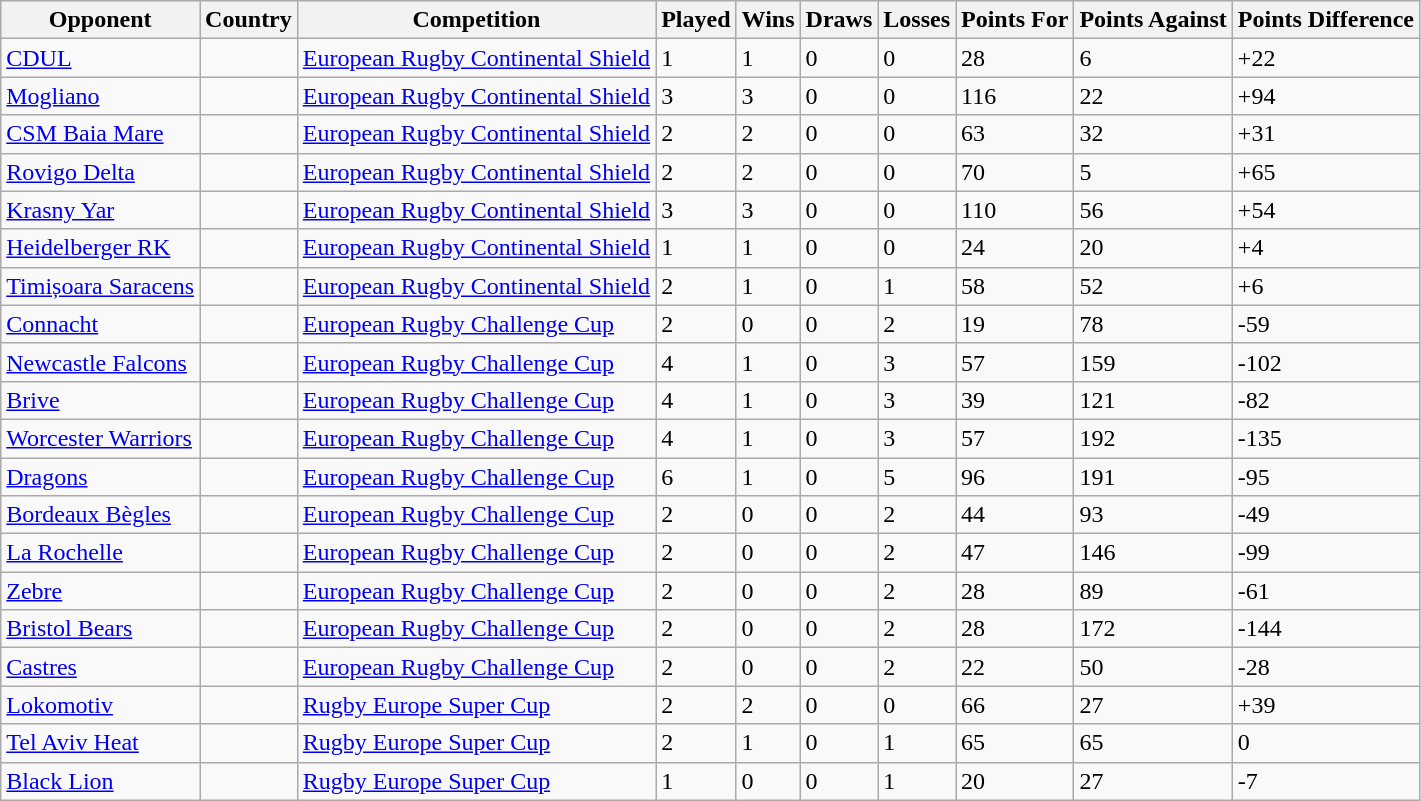<table class="wikitable">
<tr>
<th>Opponent</th>
<th>Country</th>
<th>Competition</th>
<th>Played</th>
<th>Wins</th>
<th>Draws</th>
<th>Losses</th>
<th>Points For</th>
<th>Points Against</th>
<th>Points Difference</th>
</tr>
<tr>
<td><a href='#'>CDUL</a></td>
<td></td>
<td><a href='#'>European Rugby Continental Shield</a></td>
<td>1</td>
<td>1</td>
<td>0</td>
<td>0</td>
<td>28</td>
<td>6</td>
<td>+22</td>
</tr>
<tr>
<td><a href='#'>Mogliano</a></td>
<td></td>
<td><a href='#'>European Rugby Continental Shield</a></td>
<td>3</td>
<td>3</td>
<td>0</td>
<td>0</td>
<td>116</td>
<td>22</td>
<td>+94</td>
</tr>
<tr>
<td><a href='#'>CSM Baia Mare</a></td>
<td></td>
<td><a href='#'>European Rugby Continental Shield</a></td>
<td>2</td>
<td>2</td>
<td>0</td>
<td>0</td>
<td>63</td>
<td>32</td>
<td>+31</td>
</tr>
<tr>
<td><a href='#'>Rovigo Delta</a></td>
<td></td>
<td><a href='#'>European Rugby Continental Shield</a></td>
<td>2</td>
<td>2</td>
<td>0</td>
<td>0</td>
<td>70</td>
<td>5</td>
<td>+65</td>
</tr>
<tr>
<td><a href='#'>Krasny Yar</a></td>
<td></td>
<td><a href='#'>European Rugby Continental Shield</a></td>
<td>3</td>
<td>3</td>
<td>0</td>
<td>0</td>
<td>110</td>
<td>56</td>
<td>+54</td>
</tr>
<tr>
<td><a href='#'>Heidelberger RK</a></td>
<td></td>
<td><a href='#'>European Rugby Continental Shield</a></td>
<td>1</td>
<td>1</td>
<td>0</td>
<td>0</td>
<td>24</td>
<td>20</td>
<td>+4</td>
</tr>
<tr>
<td><a href='#'>Timișoara Saracens</a></td>
<td></td>
<td><a href='#'>European Rugby Continental Shield</a></td>
<td>2</td>
<td>1</td>
<td>0</td>
<td>1</td>
<td>58</td>
<td>52</td>
<td>+6</td>
</tr>
<tr>
<td><a href='#'>Connacht</a></td>
<td></td>
<td><a href='#'>European Rugby Challenge Cup</a></td>
<td>2</td>
<td>0</td>
<td>0</td>
<td>2</td>
<td>19</td>
<td>78</td>
<td>-59</td>
</tr>
<tr>
<td><a href='#'>Newcastle Falcons</a></td>
<td></td>
<td><a href='#'>European Rugby Challenge Cup</a></td>
<td>4</td>
<td>1</td>
<td>0</td>
<td>3</td>
<td>57</td>
<td>159</td>
<td>-102</td>
</tr>
<tr>
<td><a href='#'>Brive</a></td>
<td></td>
<td><a href='#'>European Rugby Challenge Cup</a></td>
<td>4</td>
<td>1</td>
<td>0</td>
<td>3</td>
<td>39</td>
<td>121</td>
<td>-82</td>
</tr>
<tr>
<td><a href='#'>Worcester Warriors</a></td>
<td></td>
<td><a href='#'>European Rugby Challenge Cup</a></td>
<td>4</td>
<td>1</td>
<td>0</td>
<td>3</td>
<td>57</td>
<td>192</td>
<td>-135</td>
</tr>
<tr>
<td><a href='#'>Dragons</a></td>
<td></td>
<td><a href='#'>European Rugby Challenge Cup</a></td>
<td>6</td>
<td>1</td>
<td>0</td>
<td>5</td>
<td>96</td>
<td>191</td>
<td>-95</td>
</tr>
<tr>
<td><a href='#'>Bordeaux Bègles</a></td>
<td></td>
<td><a href='#'>European Rugby Challenge Cup</a></td>
<td>2</td>
<td>0</td>
<td>0</td>
<td>2</td>
<td>44</td>
<td>93</td>
<td>-49</td>
</tr>
<tr>
<td><a href='#'>La Rochelle</a></td>
<td></td>
<td><a href='#'>European Rugby Challenge Cup</a></td>
<td>2</td>
<td>0</td>
<td>0</td>
<td>2</td>
<td>47</td>
<td>146</td>
<td>-99</td>
</tr>
<tr>
<td><a href='#'>Zebre</a></td>
<td></td>
<td><a href='#'>European Rugby Challenge Cup</a></td>
<td>2</td>
<td>0</td>
<td>0</td>
<td>2</td>
<td>28</td>
<td>89</td>
<td>-61</td>
</tr>
<tr>
<td><a href='#'>Bristol Bears</a></td>
<td></td>
<td><a href='#'>European Rugby Challenge Cup</a></td>
<td>2</td>
<td>0</td>
<td>0</td>
<td>2</td>
<td>28</td>
<td>172</td>
<td>-144</td>
</tr>
<tr>
<td><a href='#'>Castres</a></td>
<td></td>
<td><a href='#'>European Rugby Challenge Cup</a></td>
<td>2</td>
<td>0</td>
<td>0</td>
<td>2</td>
<td>22</td>
<td>50</td>
<td>-28</td>
</tr>
<tr>
<td><a href='#'>Lokomotiv</a></td>
<td></td>
<td><a href='#'>Rugby Europe Super Cup</a></td>
<td>2</td>
<td>2</td>
<td>0</td>
<td>0</td>
<td>66</td>
<td>27</td>
<td>+39</td>
</tr>
<tr>
<td><a href='#'>Tel Aviv Heat</a></td>
<td></td>
<td><a href='#'>Rugby Europe Super Cup</a></td>
<td>2</td>
<td>1</td>
<td>0</td>
<td>1</td>
<td>65</td>
<td>65</td>
<td>0</td>
</tr>
<tr>
<td><a href='#'>Black Lion</a></td>
<td></td>
<td><a href='#'>Rugby Europe Super Cup</a></td>
<td>1</td>
<td>0</td>
<td>0</td>
<td>1</td>
<td>20</td>
<td>27</td>
<td>-7</td>
</tr>
</table>
